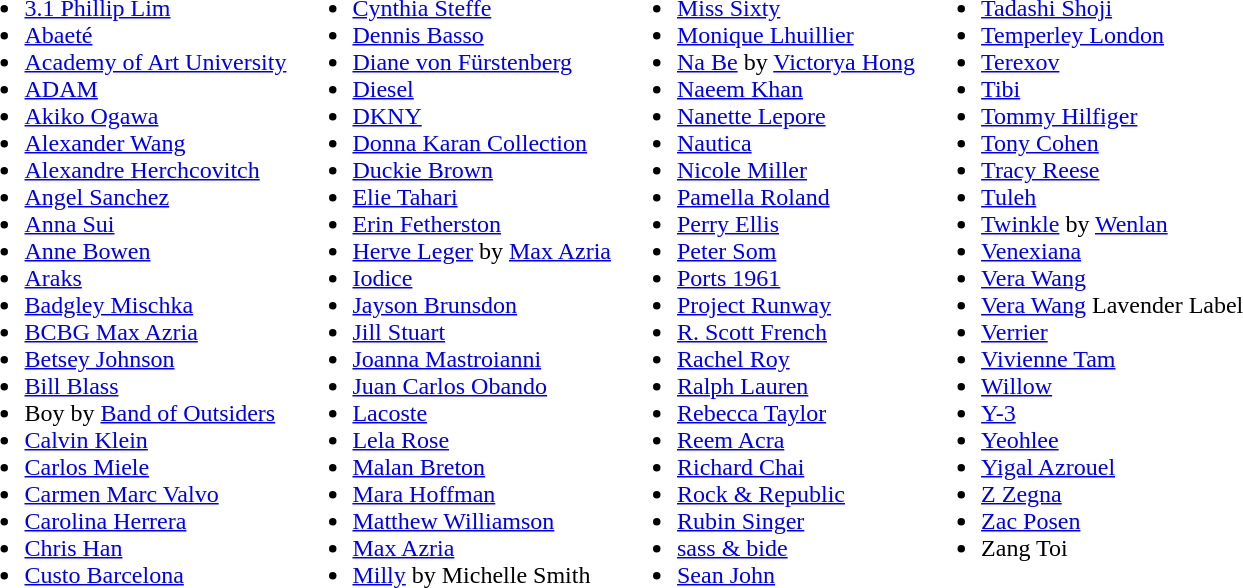<table>
<tr valign="top">
<td><br><ul><li><a href='#'>3.1 Phillip Lim</a></li><li><a href='#'>Abaeté</a></li><li><a href='#'>Academy of Art University</a></li><li><a href='#'>ADAM</a></li><li><a href='#'>Akiko Ogawa</a></li><li><a href='#'>Alexander Wang</a></li><li><a href='#'>Alexandre Herchcovitch</a></li><li><a href='#'>Angel Sanchez</a></li><li><a href='#'>Anna Sui</a></li><li><a href='#'>Anne Bowen</a></li><li><a href='#'>Araks</a></li><li><a href='#'>Badgley Mischka</a></li><li><a href='#'>BCBG Max Azria</a></li><li><a href='#'>Betsey Johnson</a></li><li><a href='#'>Bill Blass</a></li><li>Boy by <a href='#'>Band of Outsiders</a></li><li><a href='#'>Calvin Klein</a></li><li><a href='#'>Carlos Miele</a></li><li><a href='#'>Carmen Marc Valvo</a></li><li><a href='#'>Carolina Herrera</a></li><li><a href='#'>Chris Han</a></li><li><a href='#'>Custo Barcelona</a></li></ul></td>
<td><br><ul><li><a href='#'>Cynthia Steffe</a></li><li><a href='#'>Dennis Basso</a></li><li><a href='#'>Diane von Fürstenberg</a></li><li><a href='#'>Diesel</a></li><li><a href='#'>DKNY</a></li><li><a href='#'>Donna Karan Collection</a></li><li><a href='#'>Duckie Brown</a></li><li><a href='#'>Elie Tahari</a></li><li><a href='#'>Erin Fetherston</a></li><li><a href='#'>Herve Leger</a> by <a href='#'>Max Azria</a></li><li><a href='#'>Iodice</a></li><li><a href='#'>Jayson Brunsdon</a></li><li><a href='#'>Jill Stuart</a></li><li><a href='#'>Joanna Mastroianni</a></li><li><a href='#'>Juan Carlos Obando</a></li><li><a href='#'>Lacoste</a></li><li><a href='#'>Lela Rose</a></li><li><a href='#'>Malan Breton</a></li><li><a href='#'>Mara Hoffman</a></li><li><a href='#'>Matthew Williamson</a></li><li><a href='#'>Max Azria</a></li><li><a href='#'>Milly</a> by Michelle Smith</li></ul></td>
<td><br><ul><li><a href='#'>Miss Sixty</a></li><li><a href='#'>Monique Lhuillier</a></li><li><a href='#'>Na Be</a> by <a href='#'>Victorya Hong</a></li><li><a href='#'>Naeem Khan</a></li><li><a href='#'>Nanette Lepore</a></li><li><a href='#'>Nautica</a></li><li><a href='#'>Nicole Miller</a></li><li><a href='#'>Pamella Roland</a></li><li><a href='#'>Perry Ellis</a></li><li><a href='#'>Peter Som</a></li><li><a href='#'>Ports 1961</a></li><li><a href='#'>Project Runway</a></li><li><a href='#'>R. Scott French</a></li><li><a href='#'>Rachel Roy</a></li><li><a href='#'>Ralph Lauren</a></li><li><a href='#'>Rebecca Taylor</a></li><li><a href='#'>Reem Acra</a></li><li><a href='#'>Richard Chai</a></li><li><a href='#'>Rock & Republic</a></li><li><a href='#'>Rubin Singer</a></li><li><a href='#'>sass & bide</a></li><li><a href='#'>Sean John</a></li></ul></td>
<td><br><ul><li><a href='#'>Tadashi Shoji</a></li><li><a href='#'>Temperley London</a></li><li><a href='#'>Terexov</a></li><li><a href='#'>Tibi</a></li><li><a href='#'>Tommy Hilfiger</a></li><li><a href='#'>Tony Cohen</a></li><li><a href='#'>Tracy Reese</a></li><li><a href='#'>Tuleh</a></li><li><a href='#'>Twinkle</a> by <a href='#'>Wenlan</a></li><li><a href='#'>Venexiana</a></li><li><a href='#'>Vera Wang</a></li><li><a href='#'>Vera Wang</a> Lavender Label</li><li><a href='#'>Verrier</a></li><li><a href='#'>Vivienne Tam</a></li><li><a href='#'>Willow</a></li><li><a href='#'>Y-3</a></li><li><a href='#'>Yeohlee</a></li><li><a href='#'>Yigal Azrouel</a></li><li><a href='#'>Z Zegna</a></li><li><a href='#'>Zac Posen</a></li><li>Zang Toi</li></ul></td>
</tr>
</table>
